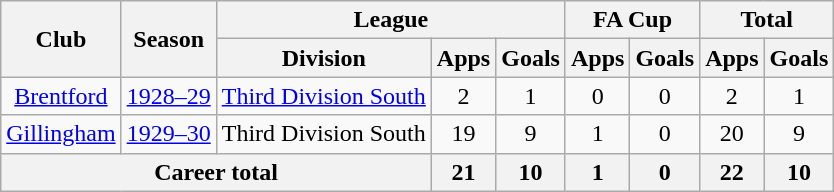<table class="wikitable" style="text-align: center;">
<tr>
<th rowspan="2">Club</th>
<th rowspan="2">Season</th>
<th colspan="3">League</th>
<th colspan="2">FA Cup</th>
<th colspan="2">Total</th>
</tr>
<tr>
<th>Division</th>
<th>Apps</th>
<th>Goals</th>
<th>Apps</th>
<th>Goals</th>
<th>Apps</th>
<th>Goals</th>
</tr>
<tr>
<td><a href='#'>Brentford</a></td>
<td><a href='#'>1928–29</a></td>
<td><a href='#'>Third Division South</a></td>
<td>2</td>
<td>1</td>
<td>0</td>
<td>0</td>
<td>2</td>
<td>1</td>
</tr>
<tr>
<td><a href='#'>Gillingham</a></td>
<td><a href='#'>1929–30</a></td>
<td>Third Division South</td>
<td>19</td>
<td>9</td>
<td>1</td>
<td>0</td>
<td>20</td>
<td>9</td>
</tr>
<tr>
<th colspan="3">Career total</th>
<th>21</th>
<th>10</th>
<th>1</th>
<th>0</th>
<th>22</th>
<th>10</th>
</tr>
</table>
